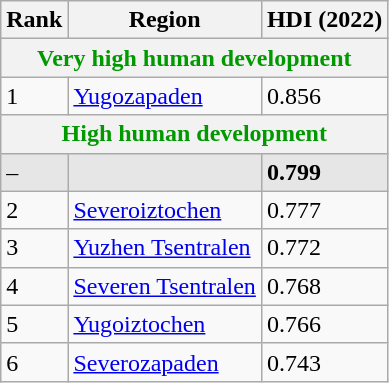<table class="wikitable sortable">
<tr>
<th>Rank</th>
<th>Region</th>
<th>HDI (2022)</th>
</tr>
<tr>
<th colspan="3" style="color:#090;">Very high human development</th>
</tr>
<tr>
<td>1</td>
<td><a href='#'>Yugozapaden</a></td>
<td>0.856</td>
</tr>
<tr>
<th colspan="3" style="color:#090;">High human development</th>
</tr>
<tr style="background:#e6e6e6">
<td>–</td>
<td><strong></strong></td>
<td><strong>0.799</strong></td>
</tr>
<tr>
<td>2</td>
<td><a href='#'>Severoiztochen</a></td>
<td>0.777</td>
</tr>
<tr>
<td>3</td>
<td><a href='#'>Yuzhen Tsentralen</a></td>
<td>0.772</td>
</tr>
<tr>
<td>4</td>
<td><a href='#'>Severen Tsentralen</a></td>
<td>0.768</td>
</tr>
<tr>
<td>5</td>
<td><a href='#'>Yugoiztochen</a></td>
<td>0.766</td>
</tr>
<tr>
<td>6</td>
<td><a href='#'>Severozapaden</a></td>
<td>0.743</td>
</tr>
</table>
